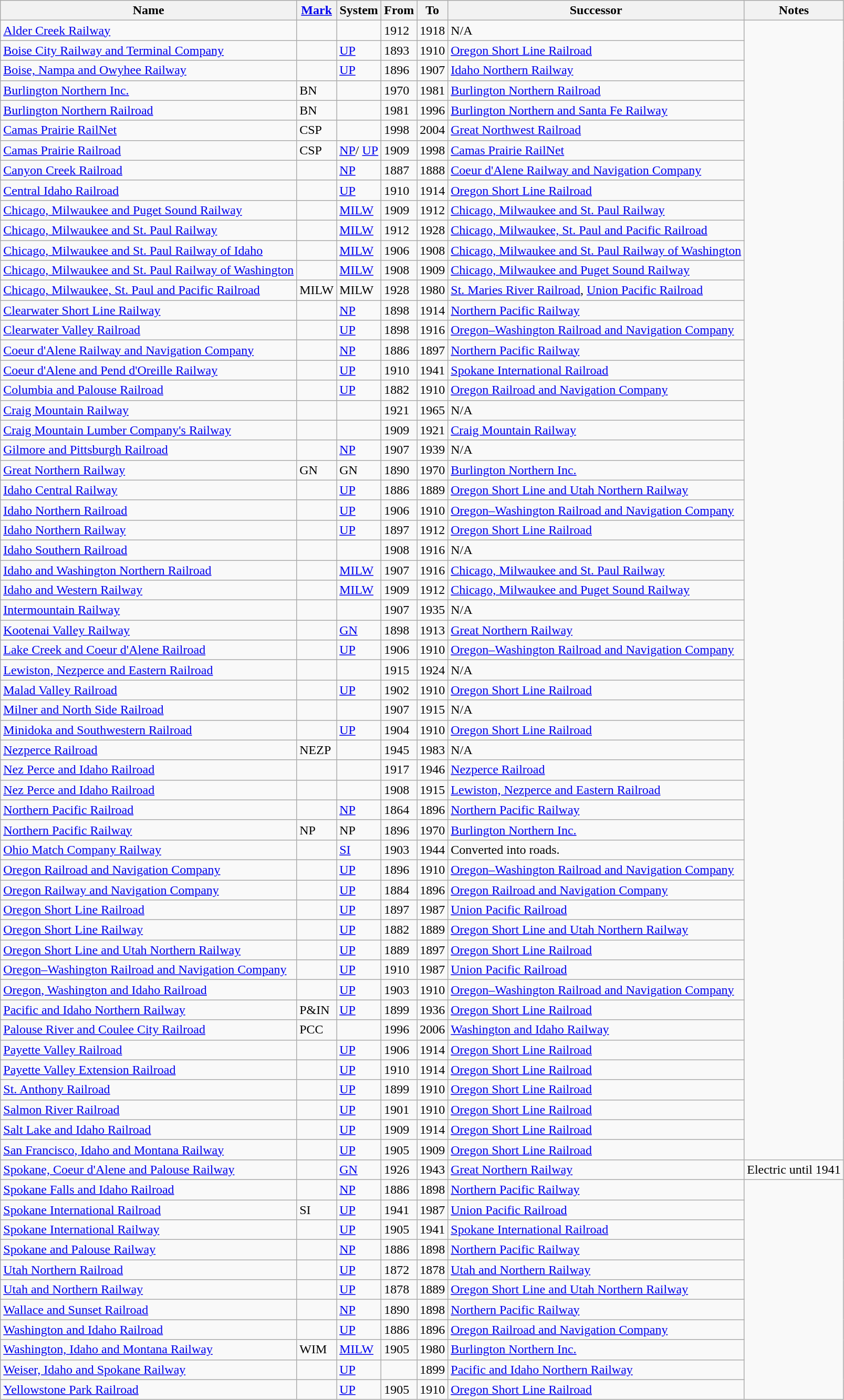<table class="wikitable sortable">
<tr>
<th>Name</th>
<th><a href='#'>Mark</a></th>
<th>System</th>
<th>From</th>
<th>To</th>
<th>Successor</th>
<th>Notes</th>
</tr>
<tr>
<td><a href='#'>Alder Creek Railway</a></td>
<td></td>
<td></td>
<td>1912</td>
<td>1918</td>
<td>N/A</td>
</tr>
<tr>
<td><a href='#'>Boise City Railway and Terminal Company</a></td>
<td></td>
<td><a href='#'>UP</a></td>
<td>1893</td>
<td>1910</td>
<td><a href='#'>Oregon Short Line Railroad</a></td>
</tr>
<tr>
<td><a href='#'>Boise, Nampa and Owyhee Railway</a></td>
<td></td>
<td><a href='#'>UP</a></td>
<td>1896</td>
<td>1907</td>
<td><a href='#'>Idaho Northern Railway</a></td>
</tr>
<tr>
<td><a href='#'>Burlington Northern Inc.</a></td>
<td>BN</td>
<td></td>
<td>1970</td>
<td>1981</td>
<td><a href='#'>Burlington Northern Railroad</a></td>
</tr>
<tr>
<td><a href='#'>Burlington Northern Railroad</a></td>
<td>BN</td>
<td></td>
<td>1981</td>
<td>1996</td>
<td><a href='#'>Burlington Northern and Santa Fe Railway</a></td>
</tr>
<tr>
<td><a href='#'>Camas Prairie RailNet</a></td>
<td>CSP</td>
<td></td>
<td>1998</td>
<td>2004</td>
<td><a href='#'>Great Northwest Railroad</a></td>
</tr>
<tr>
<td><a href='#'>Camas Prairie Railroad</a></td>
<td>CSP</td>
<td><a href='#'>NP</a>/ <a href='#'>UP</a></td>
<td>1909</td>
<td>1998</td>
<td><a href='#'>Camas Prairie RailNet</a></td>
</tr>
<tr>
<td><a href='#'>Canyon Creek Railroad</a></td>
<td></td>
<td><a href='#'>NP</a></td>
<td>1887</td>
<td>1888</td>
<td><a href='#'>Coeur d'Alene Railway and Navigation Company</a></td>
</tr>
<tr>
<td><a href='#'>Central Idaho Railroad</a></td>
<td></td>
<td><a href='#'>UP</a></td>
<td>1910</td>
<td>1914</td>
<td><a href='#'>Oregon Short Line Railroad</a></td>
</tr>
<tr>
<td><a href='#'>Chicago, Milwaukee and Puget Sound Railway</a></td>
<td></td>
<td><a href='#'>MILW</a></td>
<td>1909</td>
<td>1912</td>
<td><a href='#'>Chicago, Milwaukee and St. Paul Railway</a></td>
</tr>
<tr>
<td><a href='#'>Chicago, Milwaukee and St. Paul Railway</a></td>
<td></td>
<td><a href='#'>MILW</a></td>
<td>1912</td>
<td>1928</td>
<td><a href='#'>Chicago, Milwaukee, St. Paul and Pacific Railroad</a></td>
</tr>
<tr>
<td><a href='#'>Chicago, Milwaukee and St. Paul Railway of Idaho</a></td>
<td></td>
<td><a href='#'>MILW</a></td>
<td>1906</td>
<td>1908</td>
<td><a href='#'>Chicago, Milwaukee and St. Paul Railway of Washington</a></td>
</tr>
<tr>
<td><a href='#'>Chicago, Milwaukee and St. Paul Railway of Washington</a></td>
<td></td>
<td><a href='#'>MILW</a></td>
<td>1908</td>
<td>1909</td>
<td><a href='#'>Chicago, Milwaukee and Puget Sound Railway</a></td>
</tr>
<tr>
<td><a href='#'>Chicago, Milwaukee, St. Paul and Pacific Railroad</a></td>
<td>MILW</td>
<td>MILW</td>
<td>1928</td>
<td>1980</td>
<td><a href='#'>St. Maries River Railroad</a>, <a href='#'>Union Pacific Railroad</a></td>
</tr>
<tr>
<td><a href='#'>Clearwater Short Line Railway</a></td>
<td></td>
<td><a href='#'>NP</a></td>
<td>1898</td>
<td>1914</td>
<td><a href='#'>Northern Pacific Railway</a></td>
</tr>
<tr>
<td><a href='#'>Clearwater Valley Railroad</a></td>
<td></td>
<td><a href='#'>UP</a></td>
<td>1898</td>
<td>1916</td>
<td><a href='#'>Oregon–Washington Railroad and Navigation Company</a></td>
</tr>
<tr>
<td><a href='#'>Coeur d'Alene Railway and Navigation Company</a></td>
<td></td>
<td><a href='#'>NP</a></td>
<td>1886</td>
<td>1897</td>
<td><a href='#'>Northern Pacific Railway</a></td>
</tr>
<tr>
<td><a href='#'>Coeur d'Alene and Pend d'Oreille Railway</a></td>
<td></td>
<td><a href='#'>UP</a></td>
<td>1910</td>
<td>1941</td>
<td><a href='#'>Spokane International Railroad</a></td>
</tr>
<tr>
<td><a href='#'>Columbia and Palouse Railroad</a></td>
<td></td>
<td><a href='#'>UP</a></td>
<td>1882</td>
<td>1910</td>
<td><a href='#'>Oregon Railroad and Navigation Company</a></td>
</tr>
<tr>
<td><a href='#'>Craig Mountain Railway</a></td>
<td></td>
<td></td>
<td>1921</td>
<td>1965</td>
<td>N/A</td>
</tr>
<tr>
<td><a href='#'>Craig Mountain Lumber Company's Railway</a></td>
<td></td>
<td></td>
<td>1909</td>
<td>1921</td>
<td><a href='#'>Craig Mountain Railway</a></td>
</tr>
<tr>
<td><a href='#'>Gilmore and Pittsburgh Railroad</a></td>
<td></td>
<td><a href='#'>NP</a></td>
<td>1907</td>
<td>1939</td>
<td>N/A</td>
</tr>
<tr>
<td><a href='#'>Great Northern Railway</a></td>
<td>GN</td>
<td>GN</td>
<td>1890</td>
<td>1970</td>
<td><a href='#'>Burlington Northern Inc.</a></td>
</tr>
<tr>
<td><a href='#'>Idaho Central Railway</a></td>
<td></td>
<td><a href='#'>UP</a></td>
<td>1886</td>
<td>1889</td>
<td><a href='#'>Oregon Short Line and Utah Northern Railway</a></td>
</tr>
<tr>
<td><a href='#'>Idaho Northern Railroad</a></td>
<td></td>
<td><a href='#'>UP</a></td>
<td>1906</td>
<td>1910</td>
<td><a href='#'>Oregon–Washington Railroad and Navigation Company</a></td>
</tr>
<tr>
<td><a href='#'>Idaho Northern Railway</a></td>
<td></td>
<td><a href='#'>UP</a></td>
<td>1897</td>
<td>1912</td>
<td><a href='#'>Oregon Short Line Railroad</a></td>
</tr>
<tr>
<td><a href='#'>Idaho Southern Railroad</a></td>
<td></td>
<td></td>
<td>1908</td>
<td>1916</td>
<td>N/A</td>
</tr>
<tr>
<td><a href='#'>Idaho and Washington Northern Railroad</a></td>
<td></td>
<td><a href='#'>MILW</a></td>
<td>1907</td>
<td>1916</td>
<td><a href='#'>Chicago, Milwaukee and St. Paul Railway</a></td>
</tr>
<tr>
<td><a href='#'>Idaho and Western Railway</a></td>
<td></td>
<td><a href='#'>MILW</a></td>
<td>1909</td>
<td>1912</td>
<td><a href='#'>Chicago, Milwaukee and Puget Sound Railway</a></td>
</tr>
<tr>
<td><a href='#'>Intermountain Railway</a></td>
<td></td>
<td></td>
<td>1907</td>
<td>1935</td>
<td>N/A</td>
</tr>
<tr>
<td><a href='#'>Kootenai Valley Railway</a></td>
<td></td>
<td><a href='#'>GN</a></td>
<td>1898</td>
<td>1913</td>
<td><a href='#'>Great Northern Railway</a></td>
</tr>
<tr>
<td><a href='#'>Lake Creek and Coeur d'Alene Railroad</a></td>
<td></td>
<td><a href='#'>UP</a></td>
<td>1906</td>
<td>1910</td>
<td><a href='#'>Oregon–Washington Railroad and Navigation Company</a></td>
</tr>
<tr>
<td><a href='#'>Lewiston, Nezperce and Eastern Railroad</a></td>
<td></td>
<td></td>
<td>1915</td>
<td>1924</td>
<td>N/A</td>
</tr>
<tr>
<td><a href='#'>Malad Valley Railroad</a></td>
<td></td>
<td><a href='#'>UP</a></td>
<td>1902</td>
<td>1910</td>
<td><a href='#'>Oregon Short Line Railroad</a></td>
</tr>
<tr>
<td><a href='#'>Milner and North Side Railroad</a></td>
<td></td>
<td></td>
<td>1907</td>
<td>1915</td>
<td>N/A</td>
</tr>
<tr>
<td><a href='#'>Minidoka and Southwestern Railroad</a></td>
<td></td>
<td><a href='#'>UP</a></td>
<td>1904</td>
<td>1910</td>
<td><a href='#'>Oregon Short Line Railroad</a></td>
</tr>
<tr>
<td><a href='#'>Nezperce Railroad</a></td>
<td>NEZP</td>
<td></td>
<td>1945</td>
<td>1983</td>
<td>N/A</td>
</tr>
<tr>
<td><a href='#'>Nez Perce and Idaho Railroad</a></td>
<td></td>
<td></td>
<td>1917</td>
<td>1946</td>
<td><a href='#'>Nezperce Railroad</a></td>
</tr>
<tr>
<td><a href='#'>Nez Perce and Idaho Railroad</a></td>
<td></td>
<td></td>
<td>1908</td>
<td>1915</td>
<td><a href='#'>Lewiston, Nezperce and Eastern Railroad</a></td>
</tr>
<tr>
<td><a href='#'>Northern Pacific Railroad</a></td>
<td></td>
<td><a href='#'>NP</a></td>
<td>1864</td>
<td>1896</td>
<td><a href='#'>Northern Pacific Railway</a></td>
</tr>
<tr>
<td><a href='#'>Northern Pacific Railway</a></td>
<td>NP</td>
<td>NP</td>
<td>1896</td>
<td>1970</td>
<td><a href='#'>Burlington Northern Inc.</a></td>
</tr>
<tr>
<td><a href='#'>Ohio Match Company Railway</a></td>
<td></td>
<td><a href='#'>SI</a></td>
<td>1903</td>
<td>1944</td>
<td>Converted into roads.</td>
</tr>
<tr>
<td><a href='#'>Oregon Railroad and Navigation Company</a></td>
<td></td>
<td><a href='#'>UP</a></td>
<td>1896</td>
<td>1910</td>
<td><a href='#'>Oregon–Washington Railroad and Navigation Company</a></td>
</tr>
<tr>
<td><a href='#'>Oregon Railway and Navigation Company</a></td>
<td></td>
<td><a href='#'>UP</a></td>
<td>1884</td>
<td>1896</td>
<td><a href='#'>Oregon Railroad and Navigation Company</a></td>
</tr>
<tr>
<td><a href='#'>Oregon Short Line Railroad</a></td>
<td></td>
<td><a href='#'>UP</a></td>
<td>1897</td>
<td>1987</td>
<td><a href='#'>Union Pacific Railroad</a></td>
</tr>
<tr>
<td><a href='#'>Oregon Short Line Railway</a></td>
<td></td>
<td><a href='#'>UP</a></td>
<td>1882</td>
<td>1889</td>
<td><a href='#'>Oregon Short Line and Utah Northern Railway</a></td>
</tr>
<tr>
<td><a href='#'>Oregon Short Line and Utah Northern Railway</a></td>
<td></td>
<td><a href='#'>UP</a></td>
<td>1889</td>
<td>1897</td>
<td><a href='#'>Oregon Short Line Railroad</a></td>
</tr>
<tr>
<td><a href='#'>Oregon–Washington Railroad and Navigation Company</a></td>
<td></td>
<td><a href='#'>UP</a></td>
<td>1910</td>
<td>1987</td>
<td><a href='#'>Union Pacific Railroad</a></td>
</tr>
<tr>
<td><a href='#'>Oregon, Washington and Idaho Railroad</a></td>
<td></td>
<td><a href='#'>UP</a></td>
<td>1903</td>
<td>1910</td>
<td><a href='#'>Oregon–Washington Railroad and Navigation Company</a></td>
</tr>
<tr>
<td><a href='#'>Pacific and Idaho Northern Railway</a></td>
<td>P&IN</td>
<td><a href='#'>UP</a></td>
<td>1899</td>
<td>1936</td>
<td><a href='#'>Oregon Short Line Railroad</a></td>
</tr>
<tr>
<td><a href='#'>Palouse River and Coulee City Railroad</a></td>
<td>PCC</td>
<td></td>
<td>1996</td>
<td>2006</td>
<td><a href='#'>Washington and Idaho Railway</a></td>
</tr>
<tr>
<td><a href='#'>Payette Valley Railroad</a></td>
<td></td>
<td><a href='#'>UP</a></td>
<td>1906</td>
<td>1914</td>
<td><a href='#'>Oregon Short Line Railroad</a></td>
</tr>
<tr>
<td><a href='#'>Payette Valley Extension Railroad</a></td>
<td></td>
<td><a href='#'>UP</a></td>
<td>1910</td>
<td>1914</td>
<td><a href='#'>Oregon Short Line Railroad</a></td>
</tr>
<tr>
<td><a href='#'>St. Anthony Railroad</a></td>
<td></td>
<td><a href='#'>UP</a></td>
<td>1899</td>
<td>1910</td>
<td><a href='#'>Oregon Short Line Railroad</a></td>
</tr>
<tr>
<td><a href='#'>Salmon River Railroad</a></td>
<td></td>
<td><a href='#'>UP</a></td>
<td>1901</td>
<td>1910</td>
<td><a href='#'>Oregon Short Line Railroad</a></td>
</tr>
<tr>
<td><a href='#'>Salt Lake and Idaho Railroad</a></td>
<td></td>
<td><a href='#'>UP</a></td>
<td>1909</td>
<td>1914</td>
<td><a href='#'>Oregon Short Line Railroad</a></td>
</tr>
<tr>
<td><a href='#'>San Francisco, Idaho and Montana Railway</a></td>
<td></td>
<td><a href='#'>UP</a></td>
<td>1905</td>
<td>1909</td>
<td><a href='#'>Oregon Short Line Railroad</a></td>
</tr>
<tr>
<td><a href='#'>Spokane, Coeur d'Alene and Palouse Railway</a></td>
<td></td>
<td><a href='#'>GN</a></td>
<td>1926</td>
<td>1943</td>
<td><a href='#'>Great Northern Railway</a></td>
<td>Electric until 1941</td>
</tr>
<tr>
<td><a href='#'>Spokane Falls and Idaho Railroad</a></td>
<td></td>
<td><a href='#'>NP</a></td>
<td>1886</td>
<td>1898</td>
<td><a href='#'>Northern Pacific Railway</a></td>
</tr>
<tr>
<td><a href='#'>Spokane International Railroad</a></td>
<td>SI</td>
<td><a href='#'>UP</a></td>
<td>1941</td>
<td>1987</td>
<td><a href='#'>Union Pacific Railroad</a></td>
</tr>
<tr>
<td><a href='#'>Spokane International Railway</a></td>
<td></td>
<td><a href='#'>UP</a></td>
<td>1905</td>
<td>1941</td>
<td><a href='#'>Spokane International Railroad</a></td>
</tr>
<tr>
<td><a href='#'>Spokane and Palouse Railway</a></td>
<td></td>
<td><a href='#'>NP</a></td>
<td>1886</td>
<td>1898</td>
<td><a href='#'>Northern Pacific Railway</a></td>
</tr>
<tr>
<td><a href='#'>Utah Northern Railroad</a></td>
<td></td>
<td><a href='#'>UP</a></td>
<td>1872</td>
<td>1878</td>
<td><a href='#'>Utah and Northern Railway</a></td>
</tr>
<tr>
<td><a href='#'>Utah and Northern Railway</a></td>
<td></td>
<td><a href='#'>UP</a></td>
<td>1878</td>
<td>1889</td>
<td><a href='#'>Oregon Short Line and Utah Northern Railway</a></td>
</tr>
<tr>
<td><a href='#'>Wallace and Sunset Railroad</a></td>
<td></td>
<td><a href='#'>NP</a></td>
<td>1890</td>
<td>1898</td>
<td><a href='#'>Northern Pacific Railway</a></td>
</tr>
<tr>
<td><a href='#'>Washington and Idaho Railroad</a></td>
<td></td>
<td><a href='#'>UP</a></td>
<td>1886</td>
<td>1896</td>
<td><a href='#'>Oregon Railroad and Navigation Company</a></td>
</tr>
<tr>
<td><a href='#'>Washington, Idaho and Montana Railway</a></td>
<td>WIM</td>
<td><a href='#'>MILW</a></td>
<td>1905</td>
<td>1980</td>
<td><a href='#'>Burlington Northern Inc.</a></td>
</tr>
<tr>
<td><a href='#'>Weiser, Idaho and Spokane Railway</a></td>
<td></td>
<td><a href='#'>UP</a></td>
<td></td>
<td>1899</td>
<td><a href='#'>Pacific and Idaho Northern Railway</a></td>
</tr>
<tr>
<td><a href='#'>Yellowstone Park Railroad</a></td>
<td></td>
<td><a href='#'>UP</a></td>
<td>1905</td>
<td>1910</td>
<td><a href='#'>Oregon Short Line Railroad</a></td>
</tr>
</table>
